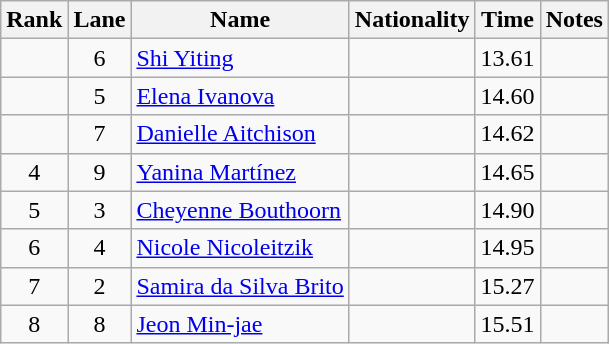<table class="wikitable sortable" style="text-align:center">
<tr>
<th>Rank</th>
<th>Lane</th>
<th>Name</th>
<th>Nationality</th>
<th>Time</th>
<th>Notes</th>
</tr>
<tr>
<td></td>
<td>6</td>
<td align="left"><a href='#'>Shi Yiting</a></td>
<td align="left"></td>
<td>13.61</td>
<td><strong></strong></td>
</tr>
<tr>
<td></td>
<td>5</td>
<td align="left"><a href='#'>Elena Ivanova</a></td>
<td align="left"></td>
<td>14.60</td>
<td></td>
</tr>
<tr>
<td></td>
<td>7</td>
<td align="left"><a href='#'>Danielle Aitchison</a></td>
<td align="left"></td>
<td>14.62</td>
<td></td>
</tr>
<tr>
<td>4</td>
<td>9</td>
<td align="left"><a href='#'>Yanina Martínez</a></td>
<td align="left"></td>
<td>14.65</td>
<td></td>
</tr>
<tr>
<td>5</td>
<td>3</td>
<td align="left"><a href='#'>Cheyenne Bouthoorn</a></td>
<td align="left"></td>
<td>14.90</td>
<td></td>
</tr>
<tr>
<td>6</td>
<td>4</td>
<td align="left"><a href='#'>Nicole Nicoleitzik</a></td>
<td align="left"></td>
<td>14.95</td>
<td></td>
</tr>
<tr>
<td>7</td>
<td>2</td>
<td align="left"><a href='#'>Samira da Silva Brito</a></td>
<td align="left"></td>
<td>15.27</td>
<td></td>
</tr>
<tr>
<td>8</td>
<td>8</td>
<td align="left"><a href='#'>Jeon Min-jae</a></td>
<td align="left"></td>
<td>15.51</td>
<td></td>
</tr>
</table>
